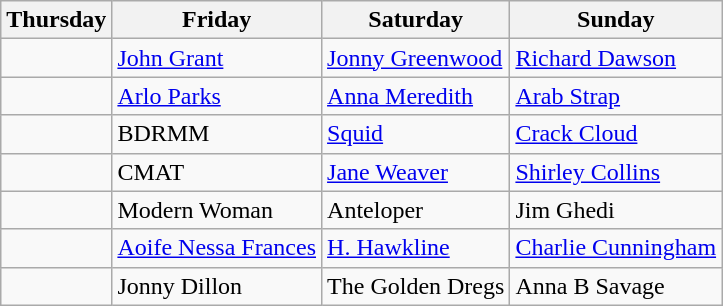<table class="wikitable">
<tr>
<th>Thursday</th>
<th>Friday</th>
<th>Saturday</th>
<th>Sunday</th>
</tr>
<tr>
<td></td>
<td><a href='#'>John Grant</a></td>
<td><a href='#'>Jonny Greenwood</a></td>
<td><a href='#'>Richard Dawson</a></td>
</tr>
<tr>
<td></td>
<td><a href='#'>Arlo Parks</a></td>
<td><a href='#'>Anna Meredith</a></td>
<td><a href='#'>Arab Strap</a></td>
</tr>
<tr>
<td></td>
<td>BDRMM</td>
<td><a href='#'>Squid</a></td>
<td><a href='#'>Crack Cloud</a></td>
</tr>
<tr>
<td></td>
<td>CMAT</td>
<td><a href='#'>Jane Weaver</a></td>
<td><a href='#'>Shirley Collins</a></td>
</tr>
<tr>
<td></td>
<td>Modern Woman</td>
<td>Anteloper</td>
<td>Jim Ghedi</td>
</tr>
<tr>
<td></td>
<td><a href='#'>Aoife Nessa Frances</a></td>
<td><a href='#'>H. Hawkline</a></td>
<td><a href='#'>Charlie Cunningham</a></td>
</tr>
<tr>
<td></td>
<td>Jonny Dillon</td>
<td>The Golden Dregs</td>
<td>Anna B Savage</td>
</tr>
</table>
